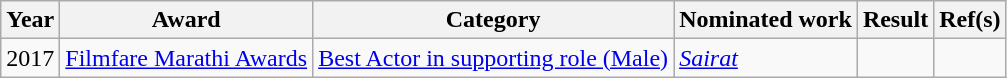<table class="wikitable">
<tr>
<th>Year</th>
<th>Award</th>
<th>Category</th>
<th>Nominated work</th>
<th>Result</th>
<th>Ref(s)</th>
</tr>
<tr>
<td>2017</td>
<td><a href='#'>Filmfare Marathi Awards</a></td>
<td><a href='#'>Best Actor in supporting role (Male)</a></td>
<td><em><a href='#'>Sairat</a></em></td>
<td></td>
<td></td>
</tr>
</table>
